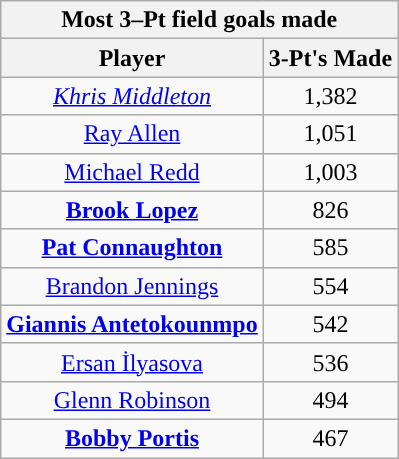<table class="wikitable sortable" style="text-align:center">
<tr>
<th colspan="5">Most 3–Pt field goals made</th>
</tr>
<tr>
<th>Player</th>
<th>3-Pt's Made</th>
</tr>
<tr>
<td><em><a href='#'>Khris Middleton</a></em></td>
<td>1,382</td>
</tr>
<tr>
<td><a href='#'>Ray Allen</a></td>
<td>1,051</td>
</tr>
<tr>
<td><a href='#'>Michael Redd</a></td>
<td>1,003</td>
</tr>
<tr>
<td><strong><a href='#'>Brook Lopez</a></strong></td>
<td>826</td>
</tr>
<tr>
<td><strong><a href='#'>Pat Connaughton</a></strong></td>
<td>585</td>
</tr>
<tr>
<td><a href='#'>Brandon Jennings</a></td>
<td>554</td>
</tr>
<tr>
<td><strong><a href='#'>Giannis Antetokounmpo</a></strong></td>
<td>542</td>
</tr>
<tr>
<td><a href='#'>Ersan İlyasova</a></td>
<td>536</td>
</tr>
<tr>
<td><a href='#'>Glenn Robinson</a></td>
<td>494</td>
</tr>
<tr>
<td><strong><a href='#'>Bobby Portis</a></strong></td>
<td>467</td>
</tr>
</table>
